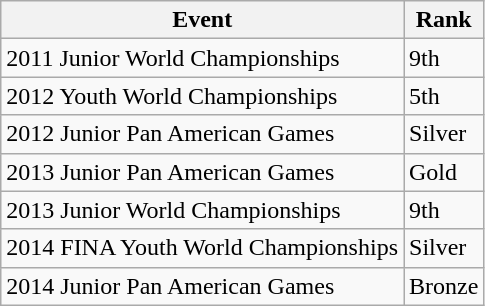<table class="wikitable">
<tr>
<th>Event</th>
<th>Rank</th>
</tr>
<tr>
<td>2011 Junior World Championships</td>
<td>9th</td>
</tr>
<tr>
<td>2012 Youth World Championships</td>
<td>5th</td>
</tr>
<tr>
<td>2012 Junior Pan American Games</td>
<td>Silver</td>
</tr>
<tr>
<td>2013 Junior Pan American Games</td>
<td>Gold</td>
</tr>
<tr>
<td>2013 Junior World Championships</td>
<td>9th</td>
</tr>
<tr>
<td>2014 FINA Youth World Championships</td>
<td>Silver</td>
</tr>
<tr>
<td>2014 Junior Pan American Games</td>
<td>Bronze</td>
</tr>
</table>
